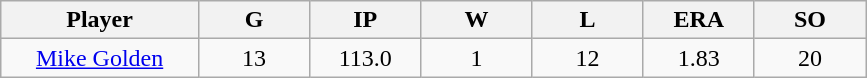<table class="wikitable sortable">
<tr>
<th bgcolor="#DDDDFF" width="16%">Player</th>
<th bgcolor="#DDDDFF" width="9%">G</th>
<th bgcolor="#DDDDFF" width="9%">IP</th>
<th bgcolor="#DDDDFF" width="9%">W</th>
<th bgcolor="#DDDDFF" width="9%">L</th>
<th bgcolor="#DDDDFF" width="9%">ERA</th>
<th bgcolor="#DDDDFF" width="9%">SO</th>
</tr>
<tr align=center>
<td><a href='#'>Mike Golden</a></td>
<td>13</td>
<td>113.0</td>
<td>1</td>
<td>12</td>
<td>1.83</td>
<td>20</td>
</tr>
</table>
